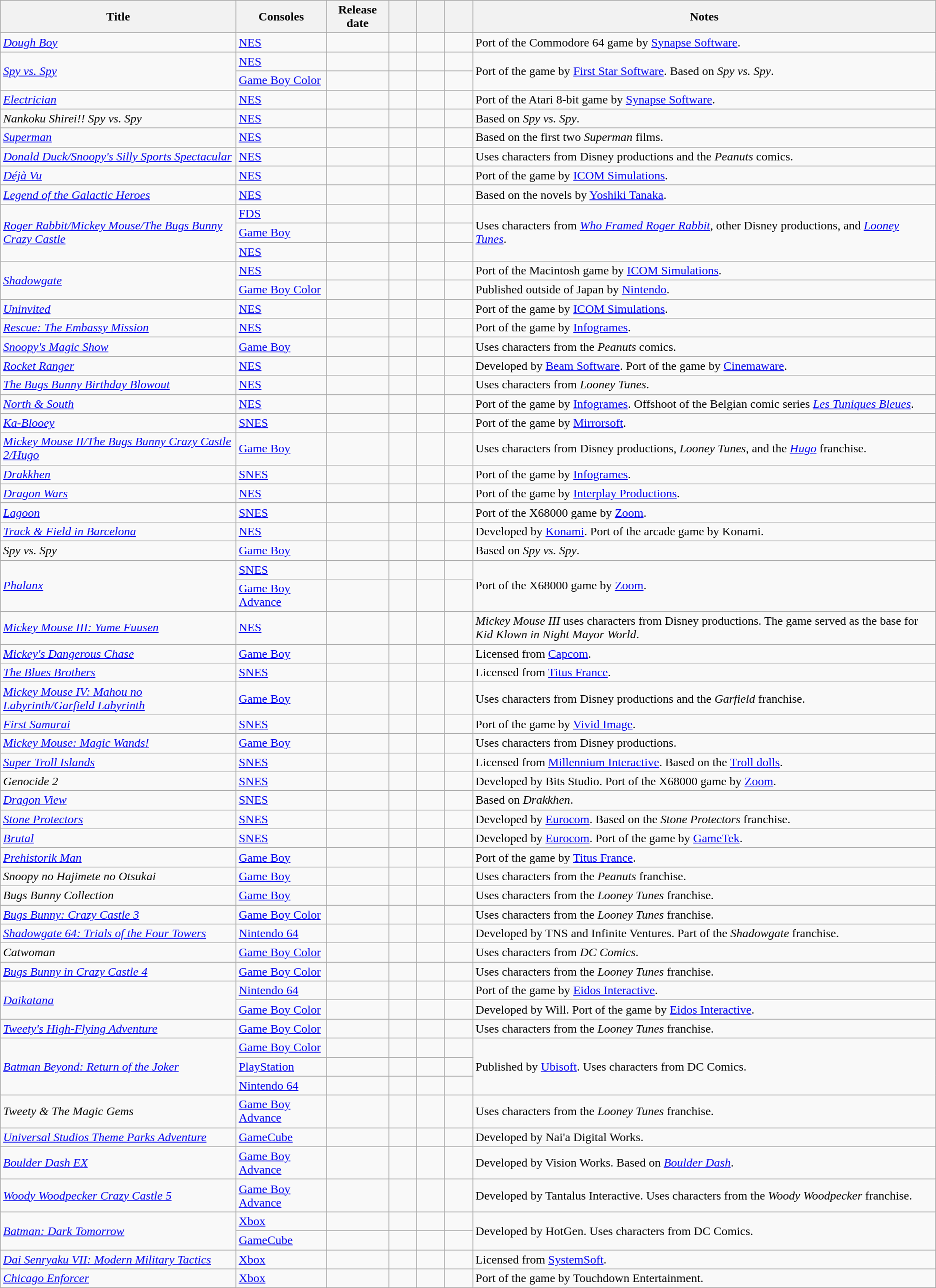<table class="wikitable sortable" width="auto">
<tr>
<th>Title</th>
<th>Consoles</th>
<th>Release date</th>
<th scope="col" style="width:3%;"></th>
<th scope="col" style="width:3%;"></th>
<th scope="col" style="width:3%;"></th>
<th class="unsortable">Notes</th>
</tr>
<tr>
<td><em><a href='#'>Dough Boy</a></em></td>
<td><a href='#'>NES</a></td>
<td></td>
<td></td>
<td></td>
<td></td>
<td>Port of the Commodore 64 game by <a href='#'>Synapse Software</a>.</td>
</tr>
<tr>
<td scope="row" rowspan="2"><em><a href='#'>Spy vs. Spy</a></em></td>
<td><a href='#'>NES</a></td>
<td></td>
<td></td>
<td></td>
<td></td>
<td scope="row" rowspan="2">Port of the game by <a href='#'>First Star Software</a>. Based on <em>Spy vs. Spy</em>.</td>
</tr>
<tr>
<td><a href='#'>Game Boy Color</a></td>
<td></td>
<td></td>
<td></td>
<td></td>
</tr>
<tr>
<td><em><a href='#'>Electrician</a></em></td>
<td><a href='#'>NES</a></td>
<td></td>
<td></td>
<td></td>
<td></td>
<td>Port of the Atari 8-bit game by <a href='#'>Synapse Software</a>.</td>
</tr>
<tr>
<td><em>Nankoku Shirei!! Spy vs. Spy</em></td>
<td><a href='#'>NES</a></td>
<td></td>
<td></td>
<td></td>
<td></td>
<td>Based on <em>Spy vs. Spy</em>.</td>
</tr>
<tr>
<td><em><a href='#'>Superman</a></em></td>
<td><a href='#'>NES</a></td>
<td></td>
<td></td>
<td></td>
<td></td>
<td>Based on the first two <em>Superman</em> films.</td>
</tr>
<tr>
<td><em><a href='#'>Donald Duck/Snoopy's Silly Sports Spectacular</a></em></td>
<td><a href='#'>NES</a></td>
<td></td>
<td></td>
<td></td>
<td></td>
<td>Uses characters from Disney productions and the <em>Peanuts</em> comics.</td>
</tr>
<tr>
<td><em><a href='#'>Déjà Vu</a></em></td>
<td><a href='#'>NES</a></td>
<td></td>
<td></td>
<td></td>
<td></td>
<td>Port of the game by <a href='#'>ICOM Simulations</a>.</td>
</tr>
<tr>
<td><em><a href='#'>Legend of the Galactic Heroes</a></em></td>
<td><a href='#'>NES</a></td>
<td></td>
<td></td>
<td></td>
<td></td>
<td>Based on the novels by <a href='#'>Yoshiki Tanaka</a>.</td>
</tr>
<tr>
<td scope="row" rowspan="3"><em><a href='#'>Roger Rabbit/Mickey Mouse/The Bugs Bunny Crazy Castle</a></em></td>
<td><a href='#'>FDS</a></td>
<td></td>
<td></td>
<td></td>
<td></td>
<td scope="row" rowspan="3">Uses characters from <em><a href='#'>Who Framed Roger Rabbit</a></em>, other Disney productions, and <em><a href='#'>Looney Tunes</a></em>.</td>
</tr>
<tr>
<td><a href='#'>Game Boy</a></td>
<td></td>
<td></td>
<td></td>
<td></td>
</tr>
<tr>
<td><a href='#'>NES</a></td>
<td></td>
<td></td>
<td></td>
<td></td>
</tr>
<tr>
<td scope="row" rowspan="2"><em><a href='#'>Shadowgate</a></em></td>
<td><a href='#'>NES</a></td>
<td></td>
<td></td>
<td></td>
<td></td>
<td>Port of the Macintosh game by <a href='#'>ICOM Simulations</a>.</td>
</tr>
<tr>
<td><a href='#'>Game Boy Color</a></td>
<td></td>
<td></td>
<td></td>
<td></td>
<td>Published outside of Japan by <a href='#'>Nintendo</a>.</td>
</tr>
<tr>
<td><em><a href='#'>Uninvited</a></em></td>
<td><a href='#'>NES</a></td>
<td></td>
<td></td>
<td></td>
<td></td>
<td>Port of the game by <a href='#'>ICOM Simulations</a>.</td>
</tr>
<tr>
<td><em><a href='#'>Rescue: The Embassy Mission</a></em></td>
<td><a href='#'>NES</a></td>
<td></td>
<td></td>
<td></td>
<td></td>
<td>Port of the game by <a href='#'>Infogrames</a>.</td>
</tr>
<tr>
<td><em><a href='#'>Snoopy's Magic Show</a></em></td>
<td><a href='#'>Game Boy</a></td>
<td></td>
<td></td>
<td></td>
<td></td>
<td>Uses characters from the <em>Peanuts</em> comics.</td>
</tr>
<tr>
<td><em><a href='#'>Rocket Ranger</a></em></td>
<td><a href='#'>NES</a></td>
<td></td>
<td></td>
<td></td>
<td></td>
<td>Developed by <a href='#'>Beam Software</a>. Port of the game by <a href='#'>Cinemaware</a>.</td>
</tr>
<tr>
<td><em><a href='#'>The Bugs Bunny Birthday Blowout</a></em></td>
<td><a href='#'>NES</a></td>
<td></td>
<td></td>
<td></td>
<td></td>
<td>Uses characters from <em>Looney Tunes</em>.</td>
</tr>
<tr>
<td><em><a href='#'>North & South</a></em></td>
<td><a href='#'>NES</a></td>
<td></td>
<td></td>
<td></td>
<td></td>
<td>Port of the game by <a href='#'>Infogrames</a>. Offshoot of the Belgian comic series <em><a href='#'>Les Tuniques Bleues</a></em>.</td>
</tr>
<tr>
<td><em><a href='#'>Ka-Blooey</a></em></td>
<td><a href='#'>SNES</a></td>
<td></td>
<td></td>
<td></td>
<td></td>
<td>Port of the game by <a href='#'>Mirrorsoft</a>.</td>
</tr>
<tr>
<td><em><a href='#'>Mickey Mouse II/The Bugs Bunny Crazy Castle 2/Hugo</a></em></td>
<td><a href='#'>Game Boy</a></td>
<td></td>
<td></td>
<td></td>
<td></td>
<td>Uses characters from Disney productions, <em>Looney Tunes</em>, and the <em><a href='#'>Hugo</a></em> franchise.</td>
</tr>
<tr>
<td><em><a href='#'>Drakkhen</a></em></td>
<td><a href='#'>SNES</a></td>
<td></td>
<td></td>
<td></td>
<td></td>
<td>Port of the game by <a href='#'>Infogrames</a>.</td>
</tr>
<tr>
<td><em><a href='#'>Dragon Wars</a></em></td>
<td><a href='#'>NES</a></td>
<td></td>
<td></td>
<td></td>
<td></td>
<td>Port of the game by <a href='#'>Interplay Productions</a>.</td>
</tr>
<tr>
<td><em><a href='#'>Lagoon</a></em></td>
<td><a href='#'>SNES</a></td>
<td></td>
<td></td>
<td></td>
<td></td>
<td>Port of the X68000 game by <a href='#'>Zoom</a>.</td>
</tr>
<tr>
<td><em><a href='#'>Track & Field in Barcelona</a></em></td>
<td><a href='#'>NES</a></td>
<td></td>
<td></td>
<td></td>
<td></td>
<td>Developed by <a href='#'>Konami</a>. Port of the arcade game by Konami.</td>
</tr>
<tr>
<td><em>Spy vs. Spy</em></td>
<td><a href='#'>Game Boy</a></td>
<td></td>
<td></td>
<td></td>
<td></td>
<td>Based on <em>Spy vs. Spy</em>.</td>
</tr>
<tr>
<td scope="row" rowspan="2"><em><a href='#'>Phalanx</a></em></td>
<td><a href='#'>SNES</a></td>
<td></td>
<td></td>
<td></td>
<td></td>
<td scope="row" rowspan="2">Port of the X68000 game by <a href='#'>Zoom</a>.</td>
</tr>
<tr>
<td><a href='#'>Game Boy Advance</a></td>
<td></td>
<td></td>
<td></td>
<td></td>
</tr>
<tr>
<td><em><a href='#'>Mickey Mouse III: Yume Fuusen</a></em></td>
<td><a href='#'>NES</a></td>
<td></td>
<td></td>
<td></td>
<td></td>
<td><em>Mickey Mouse III</em> uses characters from Disney productions. The game served as the base for <em>Kid Klown in Night Mayor World</em>.</td>
</tr>
<tr>
<td><em><a href='#'>Mickey's Dangerous Chase</a></em></td>
<td><a href='#'>Game Boy</a></td>
<td></td>
<td></td>
<td></td>
<td></td>
<td>Licensed from <a href='#'>Capcom</a>.</td>
</tr>
<tr>
<td><em><a href='#'>The Blues Brothers</a></em></td>
<td><a href='#'>SNES</a></td>
<td></td>
<td></td>
<td></td>
<td></td>
<td>Licensed from <a href='#'>Titus France</a>.</td>
</tr>
<tr>
<td><em><a href='#'>Mickey Mouse IV: Mahou no Labyrinth/Garfield Labyrinth</a></em></td>
<td><a href='#'>Game Boy</a></td>
<td></td>
<td></td>
<td></td>
<td></td>
<td>Uses characters from Disney productions and the <em>Garfield</em> franchise.</td>
</tr>
<tr>
<td><em><a href='#'>First Samurai</a></em></td>
<td><a href='#'>SNES</a></td>
<td></td>
<td></td>
<td></td>
<td></td>
<td>Port of the game by <a href='#'>Vivid Image</a>.</td>
</tr>
<tr>
<td><em><a href='#'>Mickey Mouse: Magic Wands!</a></em></td>
<td><a href='#'>Game Boy</a></td>
<td></td>
<td></td>
<td></td>
<td></td>
<td>Uses characters from Disney productions.</td>
</tr>
<tr>
<td><em><a href='#'>Super Troll Islands</a></em></td>
<td><a href='#'>SNES</a></td>
<td></td>
<td></td>
<td></td>
<td></td>
<td>Licensed from <a href='#'>Millennium Interactive</a>. Based on the <a href='#'>Troll dolls</a>.</td>
</tr>
<tr>
<td><em>Genocide 2</em></td>
<td><a href='#'>SNES</a></td>
<td></td>
<td></td>
<td></td>
<td></td>
<td>Developed by Bits Studio. Port of the X68000 game by <a href='#'>Zoom</a>.</td>
</tr>
<tr>
<td><em><a href='#'>Dragon View</a></em></td>
<td><a href='#'>SNES</a></td>
<td></td>
<td></td>
<td></td>
<td></td>
<td>Based on <em>Drakkhen</em>.</td>
</tr>
<tr>
<td><em><a href='#'>Stone Protectors</a></em></td>
<td><a href='#'>SNES</a></td>
<td></td>
<td></td>
<td></td>
<td></td>
<td>Developed by <a href='#'>Eurocom</a>. Based on the <em>Stone Protectors</em> franchise.</td>
</tr>
<tr>
<td><em><a href='#'>Brutal</a></em></td>
<td><a href='#'>SNES</a></td>
<td></td>
<td></td>
<td></td>
<td></td>
<td>Developed by <a href='#'>Eurocom</a>. Port of the game by <a href='#'>GameTek</a>.</td>
</tr>
<tr>
<td><em><a href='#'>Prehistorik Man</a></em></td>
<td><a href='#'>Game Boy</a></td>
<td></td>
<td></td>
<td></td>
<td></td>
<td>Port of the game by <a href='#'>Titus France</a>.</td>
</tr>
<tr>
<td><em>Snoopy no Hajimete no Otsukai</em></td>
<td><a href='#'>Game Boy</a></td>
<td></td>
<td></td>
<td></td>
<td></td>
<td>Uses characters from the <em>Peanuts</em> franchise.</td>
</tr>
<tr>
<td><em>Bugs Bunny Collection</em></td>
<td><a href='#'>Game Boy</a></td>
<td></td>
<td></td>
<td></td>
<td></td>
<td>Uses characters from the <em>Looney Tunes</em> franchise.</td>
</tr>
<tr>
<td><em><a href='#'>Bugs Bunny: Crazy Castle 3</a></em></td>
<td><a href='#'>Game Boy Color</a></td>
<td></td>
<td></td>
<td></td>
<td></td>
<td>Uses characters from the <em>Looney Tunes</em> franchise.</td>
</tr>
<tr>
<td><em><a href='#'>Shadowgate 64: Trials of the Four Towers</a></em></td>
<td><a href='#'>Nintendo 64</a></td>
<td></td>
<td></td>
<td></td>
<td></td>
<td>Developed by TNS and Infinite Ventures. Part of the <em>Shadowgate</em> franchise.</td>
</tr>
<tr>
<td><em>Catwoman</em></td>
<td><a href='#'>Game Boy Color</a></td>
<td></td>
<td></td>
<td></td>
<td></td>
<td>Uses characters from <em>DC Comics</em>.</td>
</tr>
<tr>
<td><em><a href='#'>Bugs Bunny in Crazy Castle 4</a></em></td>
<td><a href='#'>Game Boy Color</a></td>
<td></td>
<td></td>
<td></td>
<td></td>
<td>Uses characters from the <em>Looney Tunes</em> franchise.</td>
</tr>
<tr>
<td scope="row" rowspan="2"><em><a href='#'>Daikatana</a></em></td>
<td><a href='#'>Nintendo 64</a></td>
<td></td>
<td></td>
<td></td>
<td></td>
<td>Port of the game by <a href='#'>Eidos Interactive</a>.</td>
</tr>
<tr>
<td><a href='#'>Game Boy Color</a></td>
<td></td>
<td></td>
<td></td>
<td></td>
<td>Developed by Will. Port of the game by <a href='#'>Eidos Interactive</a>.</td>
</tr>
<tr>
<td><em><a href='#'>Tweety's High-Flying Adventure</a></em></td>
<td><a href='#'>Game Boy Color</a></td>
<td></td>
<td></td>
<td></td>
<td></td>
<td>Uses characters from the <em>Looney Tunes</em> franchise.</td>
</tr>
<tr>
<td scope="row" rowspan="3"><em><a href='#'>Batman Beyond: Return of the Joker</a></em></td>
<td><a href='#'>Game Boy Color</a></td>
<td></td>
<td></td>
<td></td>
<td></td>
<td scope="row" rowspan="3">Published by <a href='#'>Ubisoft</a>. Uses characters from DC Comics.</td>
</tr>
<tr>
<td><a href='#'>PlayStation</a></td>
<td></td>
<td></td>
<td></td>
<td></td>
</tr>
<tr>
<td><a href='#'>Nintendo 64</a></td>
<td></td>
<td></td>
<td></td>
<td></td>
</tr>
<tr>
<td><em>Tweety & The Magic Gems</em></td>
<td><a href='#'>Game Boy Advance</a></td>
<td></td>
<td></td>
<td></td>
<td></td>
<td>Uses characters from the <em>Looney Tunes</em> franchise.</td>
</tr>
<tr>
<td><em><a href='#'>Universal Studios Theme Parks Adventure</a></em></td>
<td><a href='#'>GameCube</a></td>
<td></td>
<td></td>
<td></td>
<td></td>
<td>Developed by Nai'a Digital Works.</td>
</tr>
<tr>
<td><em><a href='#'>Boulder Dash EX</a></em></td>
<td><a href='#'>Game Boy Advance</a></td>
<td></td>
<td></td>
<td></td>
<td></td>
<td>Developed by Vision Works. Based on <em><a href='#'>Boulder Dash</a></em>.</td>
</tr>
<tr>
<td><em><a href='#'>Woody Woodpecker Crazy Castle 5</a></em></td>
<td><a href='#'>Game Boy Advance</a></td>
<td></td>
<td></td>
<td></td>
<td></td>
<td>Developed by Tantalus Interactive. Uses characters from the <em>Woody Woodpecker</em> franchise.</td>
</tr>
<tr>
<td scope="row" rowspan="2"><em><a href='#'>Batman: Dark Tomorrow</a></em></td>
<td><a href='#'>Xbox</a></td>
<td></td>
<td></td>
<td></td>
<td></td>
<td scope="row" rowspan="2">Developed by HotGen. Uses characters from DC Comics.</td>
</tr>
<tr>
<td><a href='#'>GameCube</a></td>
<td></td>
<td></td>
<td></td>
<td></td>
</tr>
<tr>
<td><em><a href='#'>Dai Senryaku VII: Modern Military Tactics</a></em></td>
<td><a href='#'>Xbox</a></td>
<td></td>
<td></td>
<td></td>
<td></td>
<td>Licensed from <a href='#'>SystemSoft</a>.</td>
</tr>
<tr>
<td><em><a href='#'>Chicago Enforcer</a></em></td>
<td><a href='#'>Xbox</a></td>
<td></td>
<td></td>
<td></td>
<td></td>
<td>Port of the game by Touchdown Entertainment.</td>
</tr>
</table>
